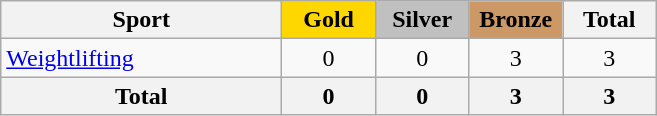<table class="wikitable sortable" style="text-align:center;">
<tr>
<th width=180>Sport</th>
<th scope="col" style="background:gold; width:55px;">Gold</th>
<th scope="col" style="background:silver; width:55px;">Silver</th>
<th scope="col" style="background:#cc9966; width:55px;">Bronze</th>
<th width=55>Total</th>
</tr>
<tr>
<td align=left><a href='#'>Weightlifting</a></td>
<td>0</td>
<td>0</td>
<td>3</td>
<td>3</td>
</tr>
<tr class="sortbottom">
<th>Total</th>
<th>0</th>
<th>0</th>
<th>3</th>
<th>3</th>
</tr>
</table>
